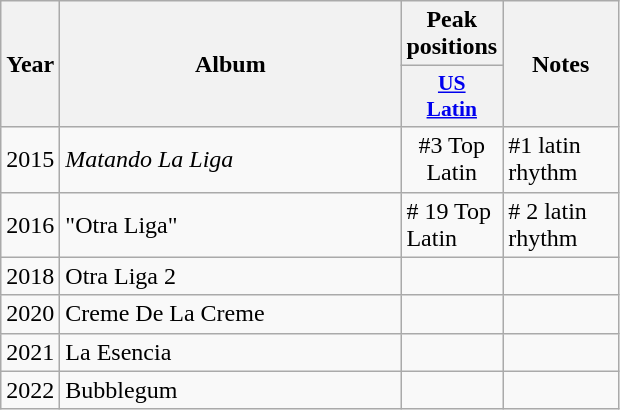<table class="wikitable">
<tr>
<th align="center" rowspan="2" width="10">Year</th>
<th align="center" rowspan="2" width="220">Album</th>
<th align="center" colspan="1" width="20">Peak positions</th>
<th align="center" rowspan="2" width="70">Notes</th>
</tr>
<tr>
<th scope="col" style="width:3em;font-size:90%;"><a href='#'>US <br>Latin</a><br></th>
</tr>
<tr>
<td style="text-align:center;">2015</td>
<td><em>Matando La Liga</em></td>
<td style="text-align:center;">#3 Top Latin</td>
<td style="text-align:left;">#1 latin rhythm</td>
</tr>
<tr>
<td>2016</td>
<td>"Otra Liga"</td>
<td># 19 Top Latin</td>
<td># 2 latin rhythm</td>
</tr>
<tr>
<td>2018</td>
<td>Otra Liga 2</td>
<td style="text-align:center;"></td>
<td style="text-align:left;"></td>
</tr>
<tr>
<td>2020</td>
<td>Creme De La Creme</td>
<td style="text-align:center;"></td>
<td style="text-align:left;"></td>
</tr>
<tr>
<td>2021</td>
<td>La Esencia</td>
<td style="text-align:center;"></td>
<td style="text-align:left;"></td>
</tr>
<tr>
<td>2022</td>
<td>Bubblegum</td>
<td style="text-align:center;"></td>
<td style="text-align:left;"></td>
</tr>
</table>
